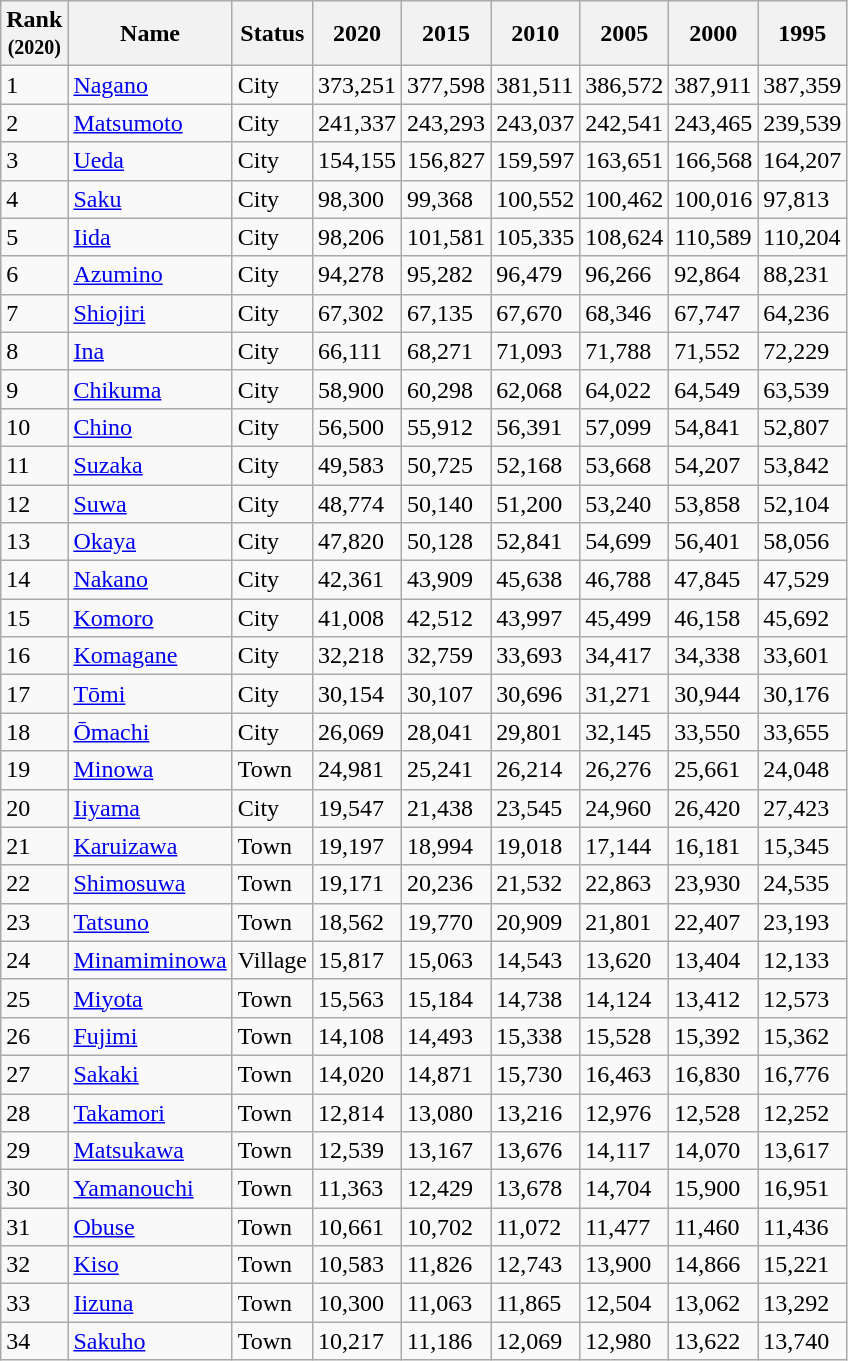<table class="wikitable sortable">
<tr>
<th>Rank<br><small>(2020)</small></th>
<th>Name</th>
<th>Status</th>
<th>2020</th>
<th>2015</th>
<th>2010</th>
<th>2005</th>
<th>2000</th>
<th>1995</th>
</tr>
<tr>
<td>1</td>
<td><a href='#'>Nagano</a></td>
<td>City</td>
<td>373,251</td>
<td>377,598</td>
<td>381,511</td>
<td>386,572</td>
<td>387,911</td>
<td>387,359</td>
</tr>
<tr>
<td>2</td>
<td><a href='#'>Matsumoto</a></td>
<td>City</td>
<td>241,337</td>
<td>243,293</td>
<td>243,037</td>
<td>242,541</td>
<td>243,465</td>
<td>239,539</td>
</tr>
<tr>
<td>3</td>
<td><a href='#'>Ueda</a></td>
<td>City</td>
<td>154,155</td>
<td>156,827</td>
<td>159,597</td>
<td>163,651</td>
<td>166,568</td>
<td>164,207</td>
</tr>
<tr>
<td>4</td>
<td><a href='#'>Saku</a></td>
<td>City</td>
<td>98,300</td>
<td>99,368</td>
<td>100,552</td>
<td>100,462</td>
<td>100,016</td>
<td>97,813</td>
</tr>
<tr>
<td>5</td>
<td><a href='#'>Iida</a></td>
<td>City</td>
<td>98,206</td>
<td>101,581</td>
<td>105,335</td>
<td>108,624</td>
<td>110,589</td>
<td>110,204</td>
</tr>
<tr>
<td>6</td>
<td><a href='#'>Azumino</a></td>
<td>City</td>
<td>94,278</td>
<td>95,282</td>
<td>96,479</td>
<td>96,266</td>
<td>92,864</td>
<td>88,231</td>
</tr>
<tr>
<td>7</td>
<td><a href='#'>Shiojiri</a></td>
<td>City</td>
<td>67,302</td>
<td>67,135</td>
<td>67,670</td>
<td>68,346</td>
<td>67,747</td>
<td>64,236</td>
</tr>
<tr>
<td>8</td>
<td><a href='#'>Ina</a></td>
<td>City</td>
<td>66,111</td>
<td>68,271</td>
<td>71,093</td>
<td>71,788</td>
<td>71,552</td>
<td>72,229</td>
</tr>
<tr>
<td>9</td>
<td><a href='#'>Chikuma</a></td>
<td>City</td>
<td>58,900</td>
<td>60,298</td>
<td>62,068</td>
<td>64,022</td>
<td>64,549</td>
<td>63,539</td>
</tr>
<tr>
<td>10</td>
<td><a href='#'>Chino</a></td>
<td>City</td>
<td>56,500</td>
<td>55,912</td>
<td>56,391</td>
<td>57,099</td>
<td>54,841</td>
<td>52,807</td>
</tr>
<tr>
<td>11</td>
<td><a href='#'>Suzaka</a></td>
<td>City</td>
<td>49,583</td>
<td>50,725</td>
<td>52,168</td>
<td>53,668</td>
<td>54,207</td>
<td>53,842</td>
</tr>
<tr>
<td>12</td>
<td><a href='#'>Suwa</a></td>
<td>City</td>
<td>48,774</td>
<td>50,140</td>
<td>51,200</td>
<td>53,240</td>
<td>53,858</td>
<td>52,104</td>
</tr>
<tr>
<td>13</td>
<td><a href='#'>Okaya</a></td>
<td>City</td>
<td>47,820</td>
<td>50,128</td>
<td>52,841</td>
<td>54,699</td>
<td>56,401</td>
<td>58,056</td>
</tr>
<tr>
<td>14</td>
<td><a href='#'>Nakano</a></td>
<td>City</td>
<td>42,361</td>
<td>43,909</td>
<td>45,638</td>
<td>46,788</td>
<td>47,845</td>
<td>47,529</td>
</tr>
<tr>
<td>15</td>
<td><a href='#'>Komoro</a></td>
<td>City</td>
<td>41,008</td>
<td>42,512</td>
<td>43,997</td>
<td>45,499</td>
<td>46,158</td>
<td>45,692</td>
</tr>
<tr>
<td>16</td>
<td><a href='#'>Komagane</a></td>
<td>City</td>
<td>32,218</td>
<td>32,759</td>
<td>33,693</td>
<td>34,417</td>
<td>34,338</td>
<td>33,601</td>
</tr>
<tr>
<td>17</td>
<td><a href='#'>Tōmi</a></td>
<td>City</td>
<td>30,154</td>
<td>30,107</td>
<td>30,696</td>
<td>31,271</td>
<td>30,944</td>
<td>30,176</td>
</tr>
<tr>
<td>18</td>
<td><a href='#'>Ōmachi</a></td>
<td>City</td>
<td>26,069</td>
<td>28,041</td>
<td>29,801</td>
<td>32,145</td>
<td>33,550</td>
<td>33,655</td>
</tr>
<tr>
<td>19</td>
<td><a href='#'>Minowa</a></td>
<td>Town</td>
<td>24,981</td>
<td>25,241</td>
<td>26,214</td>
<td>26,276</td>
<td>25,661</td>
<td>24,048</td>
</tr>
<tr>
<td>20</td>
<td><a href='#'>Iiyama</a></td>
<td>City</td>
<td>19,547</td>
<td>21,438</td>
<td>23,545</td>
<td>24,960</td>
<td>26,420</td>
<td>27,423</td>
</tr>
<tr>
<td>21</td>
<td><a href='#'>Karuizawa</a></td>
<td>Town</td>
<td>19,197</td>
<td>18,994</td>
<td>19,018</td>
<td>17,144</td>
<td>16,181</td>
<td>15,345</td>
</tr>
<tr>
<td>22</td>
<td><a href='#'>Shimosuwa</a></td>
<td>Town</td>
<td>19,171</td>
<td>20,236</td>
<td>21,532</td>
<td>22,863</td>
<td>23,930</td>
<td>24,535</td>
</tr>
<tr>
<td>23</td>
<td><a href='#'>Tatsuno</a></td>
<td>Town</td>
<td>18,562</td>
<td>19,770</td>
<td>20,909</td>
<td>21,801</td>
<td>22,407</td>
<td>23,193</td>
</tr>
<tr>
<td>24</td>
<td><a href='#'>Minamiminowa</a></td>
<td>Village</td>
<td>15,817</td>
<td>15,063</td>
<td>14,543</td>
<td>13,620</td>
<td>13,404</td>
<td>12,133</td>
</tr>
<tr>
<td>25</td>
<td><a href='#'>Miyota</a></td>
<td>Town</td>
<td>15,563</td>
<td>15,184</td>
<td>14,738</td>
<td>14,124</td>
<td>13,412</td>
<td>12,573</td>
</tr>
<tr>
<td>26</td>
<td><a href='#'>Fujimi</a></td>
<td>Town</td>
<td>14,108</td>
<td>14,493</td>
<td>15,338</td>
<td>15,528</td>
<td>15,392</td>
<td>15,362</td>
</tr>
<tr>
<td>27</td>
<td><a href='#'>Sakaki</a></td>
<td>Town</td>
<td>14,020</td>
<td>14,871</td>
<td>15,730</td>
<td>16,463</td>
<td>16,830</td>
<td>16,776</td>
</tr>
<tr>
<td>28</td>
<td><a href='#'>Takamori</a></td>
<td>Town</td>
<td>12,814</td>
<td>13,080</td>
<td>13,216</td>
<td>12,976</td>
<td>12,528</td>
<td>12,252</td>
</tr>
<tr>
<td>29</td>
<td><a href='#'>Matsukawa</a></td>
<td>Town</td>
<td>12,539</td>
<td>13,167</td>
<td>13,676</td>
<td>14,117</td>
<td>14,070</td>
<td>13,617</td>
</tr>
<tr>
<td>30</td>
<td><a href='#'>Yamanouchi</a></td>
<td>Town</td>
<td>11,363</td>
<td>12,429</td>
<td>13,678</td>
<td>14,704</td>
<td>15,900</td>
<td>16,951</td>
</tr>
<tr>
<td>31</td>
<td><a href='#'>Obuse</a></td>
<td>Town</td>
<td>10,661</td>
<td>10,702</td>
<td>11,072</td>
<td>11,477</td>
<td>11,460</td>
<td>11,436</td>
</tr>
<tr>
<td>32</td>
<td><a href='#'>Kiso</a></td>
<td>Town</td>
<td>10,583</td>
<td>11,826</td>
<td>12,743</td>
<td>13,900</td>
<td>14,866</td>
<td>15,221</td>
</tr>
<tr>
<td>33</td>
<td><a href='#'>Iizuna</a></td>
<td>Town</td>
<td>10,300</td>
<td>11,063</td>
<td>11,865</td>
<td>12,504</td>
<td>13,062</td>
<td>13,292</td>
</tr>
<tr>
<td>34</td>
<td><a href='#'>Sakuho</a></td>
<td>Town</td>
<td>10,217</td>
<td>11,186</td>
<td>12,069</td>
<td>12,980</td>
<td>13,622</td>
<td>13,740</td>
</tr>
</table>
